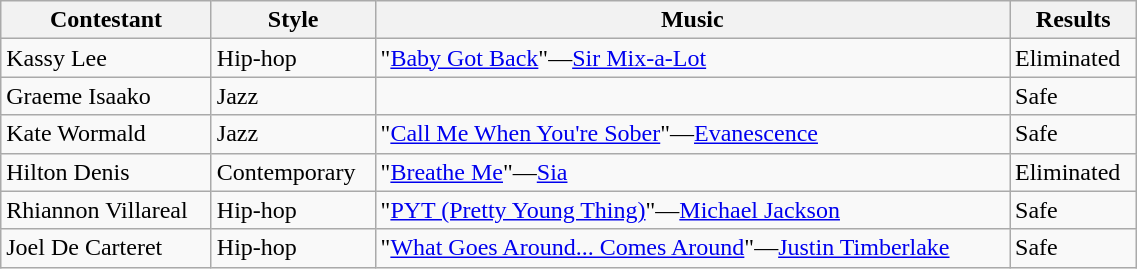<table class="wikitable" style="width:60%;">
<tr>
<th>Contestant</th>
<th>Style</th>
<th>Music</th>
<th>Results</th>
</tr>
<tr>
<td>Kassy Lee</td>
<td>Hip-hop</td>
<td>"<a href='#'>Baby Got Back</a>"—<a href='#'>Sir Mix-a-Lot</a></td>
<td>Eliminated</td>
</tr>
<tr>
<td>Graeme Isaako</td>
<td>Jazz</td>
<td></td>
<td>Safe</td>
</tr>
<tr>
<td>Kate Wormald</td>
<td>Jazz</td>
<td>"<a href='#'>Call Me When You're Sober</a>"—<a href='#'>Evanescence</a></td>
<td>Safe</td>
</tr>
<tr>
<td>Hilton Denis</td>
<td>Contemporary</td>
<td>"<a href='#'>Breathe Me</a>"—<a href='#'>Sia</a></td>
<td>Eliminated</td>
</tr>
<tr>
<td>Rhiannon Villareal</td>
<td>Hip-hop</td>
<td>"<a href='#'>PYT (Pretty Young Thing)</a>"—<a href='#'>Michael Jackson</a></td>
<td>Safe</td>
</tr>
<tr>
<td>Joel De Carteret</td>
<td>Hip-hop</td>
<td>"<a href='#'>What Goes Around... Comes Around</a>"—<a href='#'>Justin Timberlake</a></td>
<td>Safe</td>
</tr>
</table>
